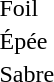<table>
<tr>
<td rowspan=2>Foil</td>
<td rowspan=2></td>
<td rowspan=2></td>
<td></td>
</tr>
<tr>
<td></td>
</tr>
<tr>
<td rowspan=2>Épée</td>
<td rowspan=2></td>
<td rowspan=2></td>
<td></td>
</tr>
<tr>
<td></td>
</tr>
<tr>
<td rowspan=2>Sabre</td>
<td rowspan=2></td>
<td rowspan=2></td>
<td></td>
</tr>
<tr>
<td></td>
</tr>
</table>
